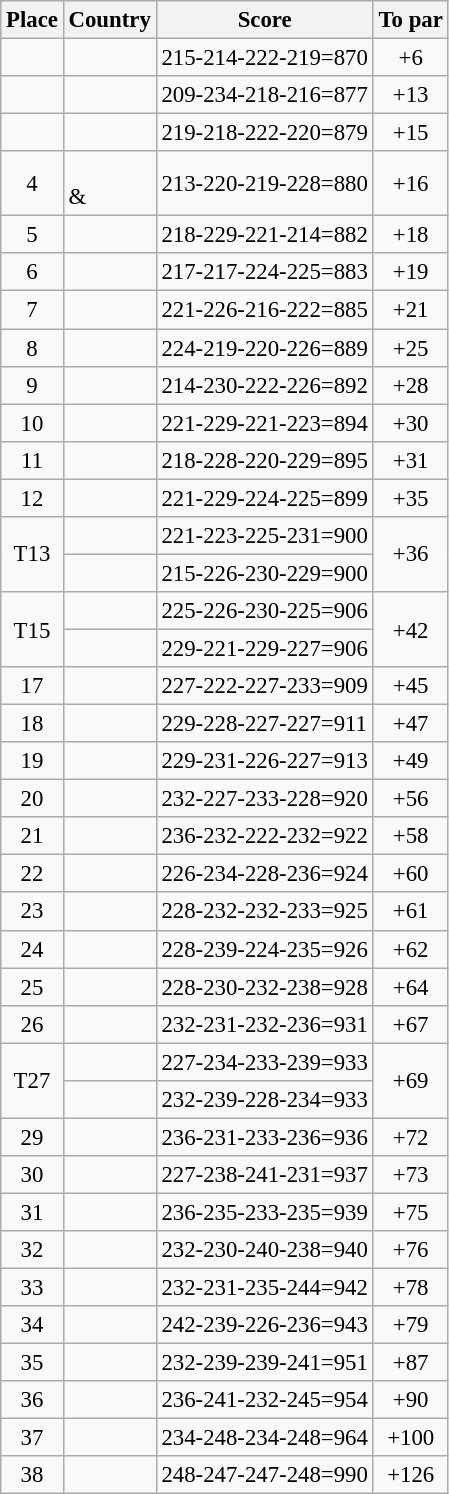<table class="wikitable" style="font-size:95%;">
<tr>
<th>Place</th>
<th>Country</th>
<th>Score</th>
<th>To par</th>
</tr>
<tr>
<td align=center></td>
<td></td>
<td>215-214-222-219=870</td>
<td align=center>+6</td>
</tr>
<tr>
<td align=center></td>
<td></td>
<td>209-234-218-216=877</td>
<td align=center>+13</td>
</tr>
<tr>
<td align=center></td>
<td></td>
<td>219-218-222-220=879</td>
<td align=center>+15</td>
</tr>
<tr>
<td align=center>4</td>
<td><br>& </td>
<td>213-220-219-228=880</td>
<td align=center>+16</td>
</tr>
<tr>
<td align=center>5</td>
<td></td>
<td>218-229-221-214=882</td>
<td align=center>+18</td>
</tr>
<tr>
<td align=center>6</td>
<td></td>
<td>217-217-224-225=883</td>
<td align=center>+19</td>
</tr>
<tr>
<td align=center>7</td>
<td></td>
<td>221-226-216-222=885</td>
<td align=center>+21</td>
</tr>
<tr>
<td align=center>8</td>
<td></td>
<td>224-219-220-226=889</td>
<td align=center>+25</td>
</tr>
<tr>
<td align=center>9</td>
<td></td>
<td>214-230-222-226=892</td>
<td align=center>+28</td>
</tr>
<tr>
<td align=center>10</td>
<td></td>
<td>221-229-221-223=894</td>
<td align=center>+30</td>
</tr>
<tr>
<td align=center>11</td>
<td></td>
<td>218-228-220-229=895</td>
<td align=center>+31</td>
</tr>
<tr>
<td align=center>12</td>
<td></td>
<td>221-229-224-225=899</td>
<td align=center>+35</td>
</tr>
<tr>
<td align=center rowspan=2>T13</td>
<td></td>
<td>221-223-225-231=900</td>
<td align=center rowspan=2>+36</td>
</tr>
<tr>
<td></td>
<td>215-226-230-229=900</td>
</tr>
<tr>
<td align=center rowspan=2>T15</td>
<td></td>
<td>225-226-230-225=906</td>
<td align=center rowspan=2>+42</td>
</tr>
<tr>
<td></td>
<td>229-221-229-227=906</td>
</tr>
<tr>
<td align=center>17</td>
<td></td>
<td>227-222-227-233=909</td>
<td align=center>+45</td>
</tr>
<tr>
<td align=center>18</td>
<td></td>
<td>229-228-227-227=911</td>
<td align=center>+47</td>
</tr>
<tr>
<td align=center>19</td>
<td></td>
<td>229-231-226-227=913</td>
<td align=center>+49</td>
</tr>
<tr>
<td align=center>20</td>
<td></td>
<td>232-227-233-228=920</td>
<td align=center>+56</td>
</tr>
<tr>
<td align=center>21</td>
<td></td>
<td>236-232-222-232=922</td>
<td align=center>+58</td>
</tr>
<tr>
<td align=center>22</td>
<td></td>
<td>226-234-228-236=924</td>
<td align=center>+60</td>
</tr>
<tr>
<td align=center>23</td>
<td></td>
<td>228-232-232-233=925</td>
<td align=center>+61</td>
</tr>
<tr>
<td align=center>24</td>
<td></td>
<td>228-239-224-235=926</td>
<td align=center>+62</td>
</tr>
<tr>
<td align=center>25</td>
<td></td>
<td>228-230-232-238=928</td>
<td align=center>+64</td>
</tr>
<tr>
<td align=center>26</td>
<td></td>
<td>232-231-232-236=931</td>
<td align=center>+67</td>
</tr>
<tr>
<td align=center rowspan=2>T27</td>
<td></td>
<td>227-234-233-239=933</td>
<td align=center rowspan=2>+69</td>
</tr>
<tr>
<td></td>
<td>232-239-228-234=933</td>
</tr>
<tr>
<td align=center>29</td>
<td></td>
<td>236-231-233-236=936</td>
<td align=center>+72</td>
</tr>
<tr>
<td align=center>30</td>
<td></td>
<td>227-238-241-231=937</td>
<td align=center>+73</td>
</tr>
<tr>
<td align=center>31</td>
<td></td>
<td>236-235-233-235=939</td>
<td align=center>+75</td>
</tr>
<tr>
<td align=center>32</td>
<td></td>
<td>232-230-240-238=940</td>
<td align=center>+76</td>
</tr>
<tr>
<td align=center>33</td>
<td></td>
<td>232-231-235-244=942</td>
<td align=center>+78</td>
</tr>
<tr>
<td align=center>34</td>
<td></td>
<td>242-239-226-236=943</td>
<td align=center>+79</td>
</tr>
<tr>
<td align=center>35</td>
<td></td>
<td>232-239-239-241=951</td>
<td align=center>+87</td>
</tr>
<tr>
<td align=center>36</td>
<td></td>
<td>236-241-232-245=954</td>
<td align=center>+90</td>
</tr>
<tr>
<td align=center>37</td>
<td></td>
<td>234-248-234-248=964</td>
<td align=center>+100</td>
</tr>
<tr>
<td align=center>38</td>
<td></td>
<td>248-247-247-248=990</td>
<td align=center>+126</td>
</tr>
</table>
